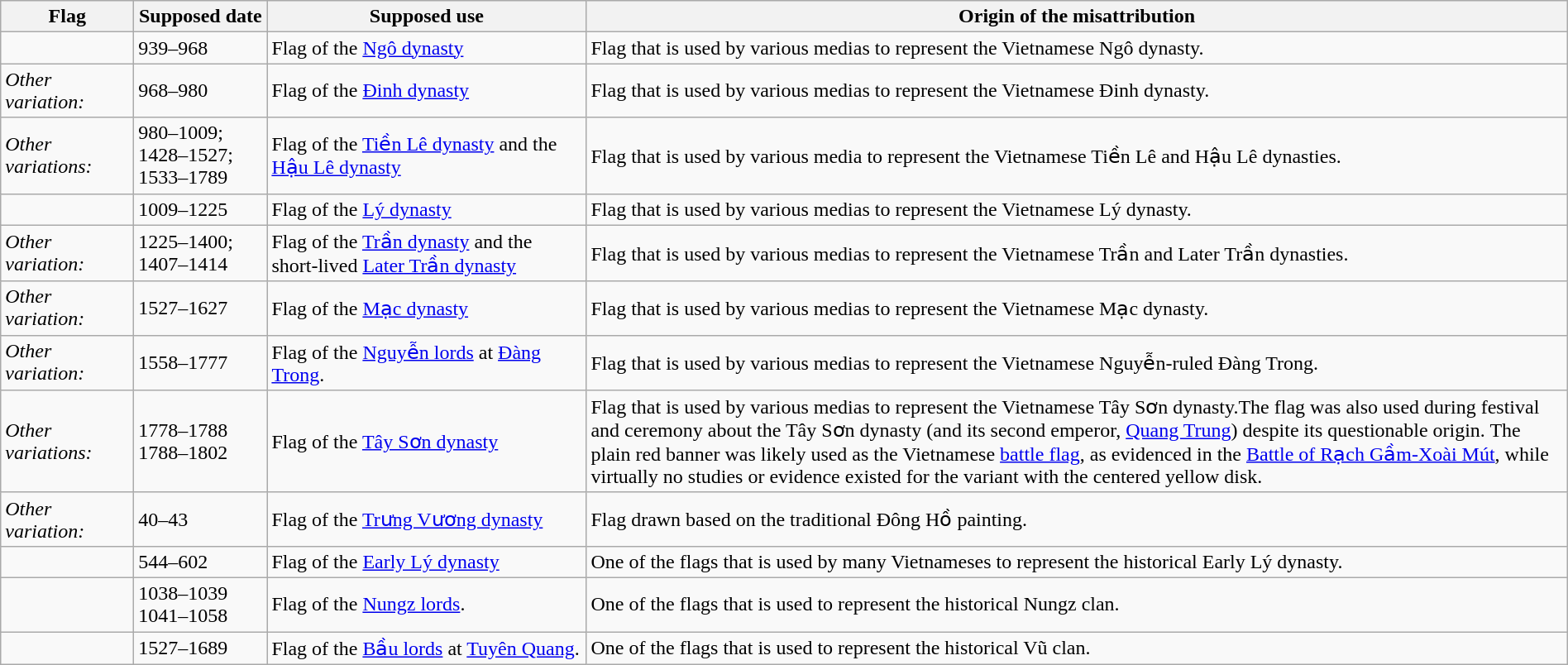<table class="wikitable" style="width:100%">
<tr>
<th width="100px">Flag</th>
<th width="100px">Supposed date</th>
<th width="250px">Supposed use</th>
<th style="min-width:125px">Origin of the misattribution</th>
</tr>
<tr>
<td></td>
<td>939–968</td>
<td>Flag of the <a href='#'>Ngô dynasty</a></td>
<td>Flag that is used by various medias to represent the Vietnamese Ngô dynasty.</td>
</tr>
<tr>
<td><em>Other variation:</em></td>
<td>968–980</td>
<td>Flag of the <a href='#'>Đinh dynasty</a></td>
<td>Flag that is used by various medias to represent the Vietnamese Đinh dynasty.</td>
</tr>
<tr>
<td> <em>Other variations:</em></td>
<td>980–1009; 1428–1527; 1533–1789</td>
<td>Flag of the <a href='#'>Tiền Lê dynasty</a> and the <a href='#'>Hậu Lê dynasty</a></td>
<td>Flag that is used by various media to represent the Vietnamese Tiền Lê and Hậu Lê dynasties.</td>
</tr>
<tr>
<td></td>
<td>1009–1225</td>
<td>Flag of the <a href='#'>Lý dynasty</a></td>
<td>Flag that is used by various medias to represent the Vietnamese Lý dynasty.</td>
</tr>
<tr>
<td><em>Other variation:</em> </td>
<td>1225–1400; 1407–1414</td>
<td>Flag of the <a href='#'>Trần dynasty</a> and the short-lived <a href='#'>Later Trần dynasty</a></td>
<td>Flag that is used by various medias to represent the Vietnamese Trần and Later Trần dynasties.</td>
</tr>
<tr>
<td><em>Other variation:</em> </td>
<td>1527–1627</td>
<td>Flag of the <a href='#'>Mạc dynasty</a></td>
<td>Flag that is used by various medias to represent the Vietnamese Mạc dynasty.</td>
</tr>
<tr>
<td><em>Other variation:</em></td>
<td>1558–1777</td>
<td>Flag of the <a href='#'>Nguyễn lords</a> at <a href='#'>Đàng Trong</a>.</td>
<td>Flag that is used by various medias to represent the Vietnamese Nguyễn-ruled Đàng Trong.</td>
</tr>
<tr>
<td><em>Other variations:</em></td>
<td>1778–1788<br>1788–1802</td>
<td>Flag of the <a href='#'>Tây Sơn dynasty</a></td>
<td>Flag that is used by various medias to represent the Vietnamese Tây Sơn dynasty.The flag was also used during festival and ceremony about the Tây Sơn dynasty (and its second emperor, <a href='#'>Quang Trung</a>) despite its questionable origin. The plain red banner was likely used as the Vietnamese <a href='#'>battle flag</a>, as evidenced in the <a href='#'>Battle of Rạch Gầm-Xoài Mút</a>, while virtually no studies or evidence existed for the variant with the centered yellow disk.</td>
</tr>
<tr>
<td><em>Other variation:</em></td>
<td>40–43</td>
<td>Flag of the <a href='#'>Trưng Vương dynasty</a></td>
<td>Flag drawn based on the traditional Đông Hồ painting. </td>
</tr>
<tr>
<td></td>
<td>544–602</td>
<td>Flag of the <a href='#'>Early Lý dynasty</a></td>
<td>One of the flags that is used by many Vietnameses to represent the historical Early Lý dynasty. </td>
</tr>
<tr>
<td></td>
<td>1038–1039<br>1041–1058</td>
<td>Flag of the <a href='#'>Nungz lords</a>.</td>
<td>One of the flags that is used to represent the historical Nungz clan.</td>
</tr>
<tr>
<td></td>
<td>1527–1689</td>
<td>Flag of the <a href='#'>Bầu lords</a> at <a href='#'>Tuyên Quang</a>.</td>
<td>One of the flags that is used to represent the historical Vũ clan.</td>
</tr>
</table>
